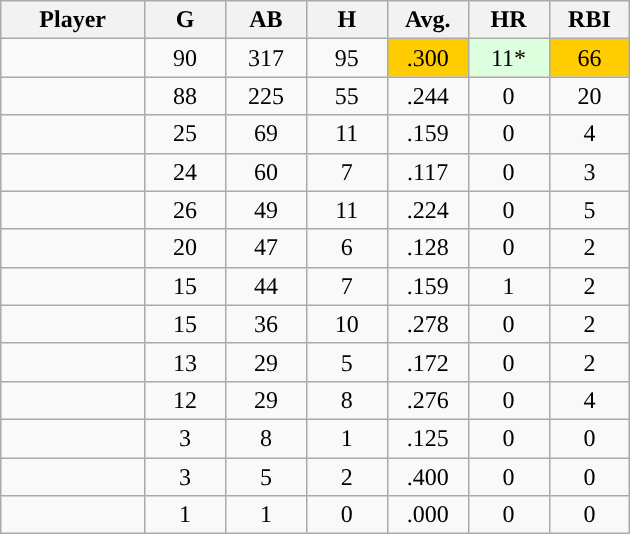<table class="wikitable sortable">
<tr>
<th bgcolor="#DDDDFF" width="16%">Player</th>
<th bgcolor="#DDDDFF" width="9%">G</th>
<th bgcolor="#DDDDFF" width="9%">AB</th>
<th bgcolor="#DDDDFF" width="9%">H</th>
<th bgcolor="#DDDDFF" width="9%">Avg.</th>
<th bgcolor="#DDDDFF" width="9%">HR</th>
<th bgcolor="#DDDDFF" width="9%">RBI</th>
</tr>
<tr align="center">
<td></td>
<td>90</td>
<td>317</td>
<td>95</td>
<td style="background:#fc0;">.300</td>
<td style="background:#DDFFDD;">11*</td>
<td style="background:#fc0;">66</td>
</tr>
<tr align="center">
<td></td>
<td>88</td>
<td>225</td>
<td>55</td>
<td>.244</td>
<td>0</td>
<td>20</td>
</tr>
<tr align="center">
<td></td>
<td>25</td>
<td>69</td>
<td>11</td>
<td>.159</td>
<td>0</td>
<td>4</td>
</tr>
<tr align="center">
<td></td>
<td>24</td>
<td>60</td>
<td>7</td>
<td>.117</td>
<td>0</td>
<td>3</td>
</tr>
<tr align="center">
<td></td>
<td>26</td>
<td>49</td>
<td>11</td>
<td>.224</td>
<td>0</td>
<td>5</td>
</tr>
<tr align=center>
<td></td>
<td>20</td>
<td>47</td>
<td>6</td>
<td>.128</td>
<td>0</td>
<td>2</td>
</tr>
<tr align="center">
<td></td>
<td>15</td>
<td>44</td>
<td>7</td>
<td>.159</td>
<td>1</td>
<td>2</td>
</tr>
<tr align="center">
<td></td>
<td>15</td>
<td>36</td>
<td>10</td>
<td>.278</td>
<td>0</td>
<td>2</td>
</tr>
<tr align="center">
<td></td>
<td>13</td>
<td>29</td>
<td>5</td>
<td>.172</td>
<td>0</td>
<td>2</td>
</tr>
<tr align="center">
<td></td>
<td>12</td>
<td>29</td>
<td>8</td>
<td>.276</td>
<td>0</td>
<td>4</td>
</tr>
<tr align="center">
<td></td>
<td>3</td>
<td>8</td>
<td>1</td>
<td>.125</td>
<td>0</td>
<td>0</td>
</tr>
<tr align="center">
<td></td>
<td>3</td>
<td>5</td>
<td>2</td>
<td>.400</td>
<td>0</td>
<td>0</td>
</tr>
<tr align="center">
<td></td>
<td>1</td>
<td>1</td>
<td>0</td>
<td>.000</td>
<td>0</td>
<td>0</td>
</tr>
</table>
